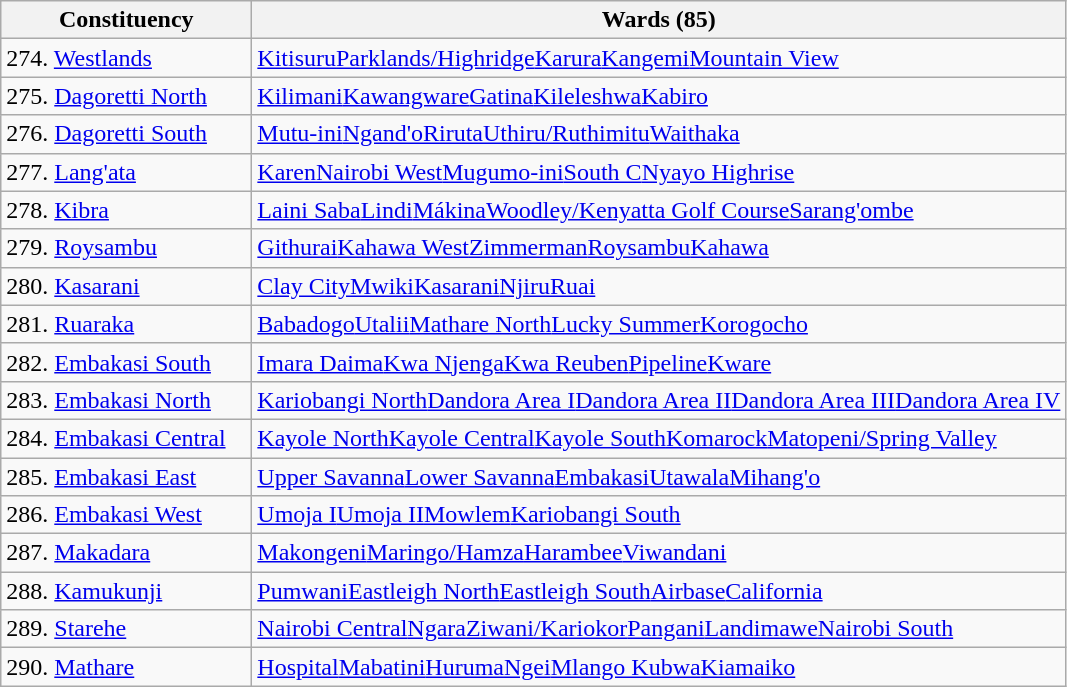<table class="wikitable">
<tr>
<th style="width:160px;">Constituency</th>
<th>Wards (85)</th>
</tr>
<tr>
<td>274. <a href='#'>Westlands</a></td>
<td><a href='#'>Kitisuru</a><a href='#'>Parklands/Highridge</a><a href='#'>Karura</a><a href='#'>Kangemi</a><a href='#'>Mountain View</a></td>
</tr>
<tr>
<td>275. <a href='#'>Dagoretti North</a></td>
<td><a href='#'>Kilimani</a><a href='#'>Kawangware</a><a href='#'>Gatina</a><a href='#'>Kileleshwa</a><a href='#'>Kabiro</a></td>
</tr>
<tr>
<td>276. <a href='#'>Dagoretti South</a></td>
<td><a href='#'>Mutu-ini</a><a href='#'>Ngand'o</a><a href='#'>Riruta</a><a href='#'>Uthiru/Ruthimitu</a><a href='#'>Waithaka</a></td>
</tr>
<tr>
<td>277. <a href='#'>Lang'ata</a></td>
<td><a href='#'>Karen</a><a href='#'>Nairobi West</a><a href='#'>Mugumo-ini</a><a href='#'>South C</a><a href='#'>Nyayo Highrise</a></td>
</tr>
<tr>
<td>278. <a href='#'>Kibra</a></td>
<td><a href='#'>Laini Saba</a><a href='#'>Lindi</a><a href='#'>Mákina</a><a href='#'>Woodley/Kenyatta Golf Course</a><a href='#'>Sarang'ombe</a></td>
</tr>
<tr>
<td>279. <a href='#'>Roysambu</a></td>
<td><a href='#'>Githurai</a><a href='#'>Kahawa West</a><a href='#'>Zimmerman</a><a href='#'>Roysambu</a><a href='#'>Kahawa</a></td>
</tr>
<tr>
<td>280. <a href='#'>Kasarani</a></td>
<td><a href='#'>Clay City</a><a href='#'>Mwiki</a><a href='#'>Kasarani</a><a href='#'>Njiru</a><a href='#'>Ruai</a></td>
</tr>
<tr>
<td>281. <a href='#'>Ruaraka</a></td>
<td><a href='#'>Babadogo</a><a href='#'>Utalii</a><a href='#'>Mathare North</a><a href='#'>Lucky Summer</a><a href='#'>Korogocho</a></td>
</tr>
<tr>
<td>282. <a href='#'>Embakasi South</a></td>
<td><a href='#'>Imara Daima</a><a href='#'>Kwa Njenga</a><a href='#'>Kwa Reuben</a><a href='#'>Pipeline</a><a href='#'>Kware</a></td>
</tr>
<tr>
<td>283. <a href='#'>Embakasi North</a></td>
<td><a href='#'>Kariobangi North</a><a href='#'>Dandora Area I</a><a href='#'>Dandora Area II</a><a href='#'>Dandora Area III</a><a href='#'>Dandora Area IV</a></td>
</tr>
<tr>
<td>284. <a href='#'>Embakasi Central</a></td>
<td><a href='#'>Kayole North</a><a href='#'>Kayole Central</a><a href='#'>Kayole South</a><a href='#'>Komarock</a><a href='#'>Matopeni/Spring Valley</a></td>
</tr>
<tr>
<td>285. <a href='#'>Embakasi East</a></td>
<td><a href='#'>Upper Savanna</a><a href='#'>Lower Savanna</a><a href='#'>Embakasi</a><a href='#'>Utawala</a><a href='#'>Mihang'o</a></td>
</tr>
<tr>
<td>286. <a href='#'>Embakasi West</a></td>
<td><a href='#'>Umoja I</a><a href='#'>Umoja II</a><a href='#'>Mowlem</a><a href='#'>Kariobangi South</a></td>
</tr>
<tr>
<td>287. <a href='#'>Makadara</a></td>
<td><a href='#'>Makongeni</a><a href='#'>Maringo/Hamza</a><a href='#'>Harambee</a><a href='#'>Viwandani</a></td>
</tr>
<tr>
<td>288. <a href='#'>Kamukunji</a></td>
<td><a href='#'>Pumwani</a><a href='#'>Eastleigh North</a><a href='#'>Eastleigh South</a><a href='#'>Airbase</a><a href='#'>California</a></td>
</tr>
<tr>
<td>289. <a href='#'>Starehe</a></td>
<td><a href='#'>Nairobi Central</a><a href='#'>Ngara</a><a href='#'>Ziwani/Kariokor</a><a href='#'>Pangani</a><a href='#'>Landimawe</a><a href='#'>Nairobi South</a></td>
</tr>
<tr>
<td>290. <a href='#'>Mathare</a></td>
<td><a href='#'>Hospital</a><a href='#'>Mabatini</a><a href='#'>Huruma</a><a href='#'>Ngei</a><a href='#'>Mlango Kubwa</a><a href='#'>Kiamaiko</a></td>
</tr>
</table>
